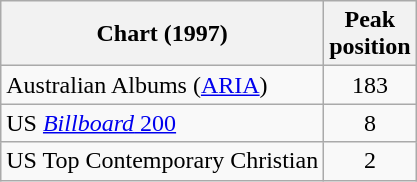<table class="wikitable">
<tr>
<th>Chart (1997)</th>
<th>Peak<br>position</th>
</tr>
<tr>
<td>Australian Albums (<a href='#'>ARIA</a>)</td>
<td align="center">183</td>
</tr>
<tr>
<td>US <a href='#'><em>Billboard</em> 200</a></td>
<td style="text-align:center;">8</td>
</tr>
<tr>
<td>US Top Contemporary Christian</td>
<td style="text-align:center;">2</td>
</tr>
</table>
